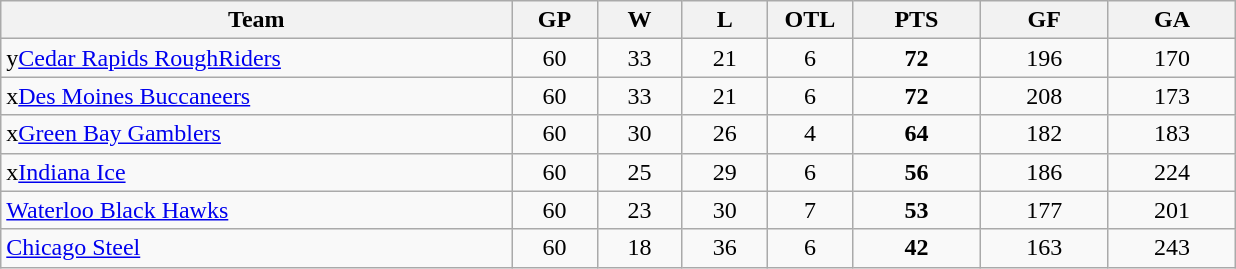<table class="wikitable">
<tr>
<th bgcolor="#DDDDFF" width="30%">Team</th>
<th bgcolor="#DDDDFF" width="5%">GP</th>
<th bgcolor="#DDDDFF" width="5%">W</th>
<th bgcolor="#DDDDFF" width="5%">L</th>
<th bgcolor="#DDDDFF" width="5%">OTL</th>
<th bgcolor="#DDDDFF" width="7.5%">PTS</th>
<th bgcolor="#DDDDFF" width="7.5%">GF</th>
<th bgcolor="#DDDDFF" width="7.5%">GA</th>
</tr>
<tr>
<td>y<a href='#'>Cedar Rapids RoughRiders</a></td>
<td align="center">60</td>
<td align="center">33</td>
<td align="center">21</td>
<td align="center">6</td>
<td align="center"><strong>72</strong></td>
<td align="center">196</td>
<td align="center">170</td>
</tr>
<tr>
<td>x<a href='#'>Des Moines Buccaneers</a></td>
<td align="center">60</td>
<td align="center">33</td>
<td align="center">21</td>
<td align="center">6</td>
<td align="center"><strong>72</strong></td>
<td align="center">208</td>
<td align="center">173</td>
</tr>
<tr>
<td>x<a href='#'>Green Bay Gamblers</a></td>
<td align="center">60</td>
<td align="center">30</td>
<td align="center">26</td>
<td align="center">4</td>
<td align="center"><strong>64</strong></td>
<td align="center">182</td>
<td align="center">183</td>
</tr>
<tr>
<td>x<a href='#'>Indiana Ice</a></td>
<td align="center">60</td>
<td align="center">25</td>
<td align="center">29</td>
<td align="center">6</td>
<td align="center"><strong>56</strong></td>
<td align="center">186</td>
<td align="center">224</td>
</tr>
<tr>
<td><a href='#'>Waterloo Black Hawks</a></td>
<td align="center">60</td>
<td align="center">23</td>
<td align="center">30</td>
<td align="center">7</td>
<td align="center"><strong>53</strong></td>
<td align="center">177</td>
<td align="center">201</td>
</tr>
<tr>
<td><a href='#'>Chicago Steel</a></td>
<td align="center">60</td>
<td align="center">18</td>
<td align="center">36</td>
<td align="center">6</td>
<td align="center"><strong>42</strong></td>
<td align="center">163</td>
<td align="center">243</td>
</tr>
</table>
